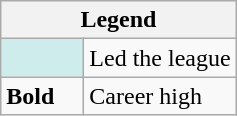<table class="wikitable mw-collapsible mw-collapsed">
<tr>
<th colspan="2">Legend</th>
</tr>
<tr>
<td style="background:#cfecec; width:3em;"></td>
<td>Led the league</td>
</tr>
<tr>
<td><strong>Bold</strong></td>
<td>Career high</td>
</tr>
</table>
